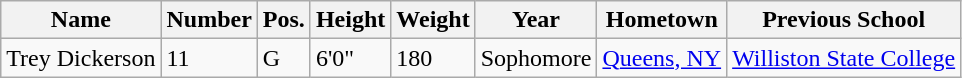<table class="wikitable sortable" border="1">
<tr>
<th>Name</th>
<th>Number</th>
<th>Pos.</th>
<th>Height</th>
<th>Weight</th>
<th>Year</th>
<th>Hometown</th>
<th class="unsortable">Previous School</th>
</tr>
<tr>
<td sortname>Trey Dickerson</td>
<td>11</td>
<td>G</td>
<td>6'0"</td>
<td>180</td>
<td>Sophomore</td>
<td><a href='#'>Queens, NY</a></td>
<td><a href='#'>Williston State College</a></td>
</tr>
</table>
